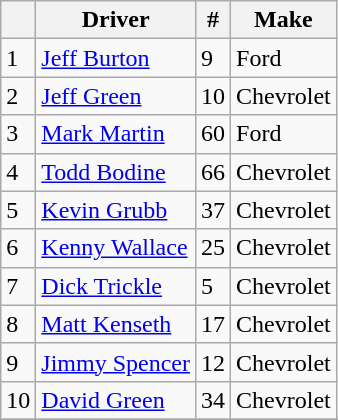<table class="wikitable sortable">
<tr>
<th></th>
<th>Driver</th>
<th>#</th>
<th>Make</th>
</tr>
<tr>
<td>1</td>
<td><a href='#'>Jeff Burton</a></td>
<td>9</td>
<td>Ford</td>
</tr>
<tr>
<td>2</td>
<td><a href='#'>Jeff Green</a></td>
<td>10</td>
<td>Chevrolet</td>
</tr>
<tr>
<td>3</td>
<td><a href='#'>Mark Martin</a></td>
<td>60</td>
<td>Ford</td>
</tr>
<tr>
<td>4</td>
<td><a href='#'>Todd Bodine</a></td>
<td>66</td>
<td>Chevrolet</td>
</tr>
<tr>
<td>5</td>
<td><a href='#'>Kevin Grubb</a></td>
<td>37</td>
<td>Chevrolet</td>
</tr>
<tr>
<td>6</td>
<td><a href='#'>Kenny Wallace</a></td>
<td>25</td>
<td>Chevrolet</td>
</tr>
<tr>
<td>7</td>
<td><a href='#'>Dick Trickle</a></td>
<td>5</td>
<td>Chevrolet</td>
</tr>
<tr>
<td>8</td>
<td><a href='#'>Matt Kenseth</a></td>
<td>17</td>
<td>Chevrolet</td>
</tr>
<tr>
<td>9</td>
<td><a href='#'>Jimmy Spencer</a></td>
<td>12</td>
<td>Chevrolet</td>
</tr>
<tr>
<td>10</td>
<td><a href='#'>David Green</a></td>
<td>34</td>
<td>Chevrolet</td>
</tr>
<tr>
</tr>
</table>
